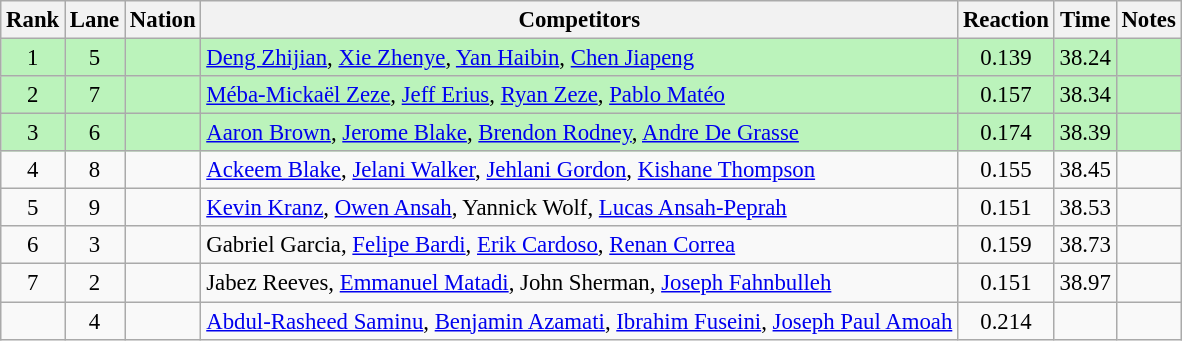<table class="wikitable sortable" style="text-align:center; font-size:95%">
<tr>
<th>Rank</th>
<th>Lane</th>
<th>Nation</th>
<th>Competitors</th>
<th>Reaction</th>
<th>Time</th>
<th>Notes</th>
</tr>
<tr style="background:#bbf3bb;">
<td>1</td>
<td>5</td>
<td align=left></td>
<td align=left><a href='#'>Deng Zhijian</a>, <a href='#'>Xie Zhenye</a>, <a href='#'>Yan Haibin</a>, <a href='#'>Chen Jiapeng</a></td>
<td>0.139</td>
<td>38.24</td>
<td></td>
</tr>
<tr style="background:#bbf3bb;">
<td>2</td>
<td>7</td>
<td align=left></td>
<td align=left><a href='#'>Méba-Mickaël Zeze</a>, <a href='#'>Jeff Erius</a>, <a href='#'>Ryan Zeze</a>, <a href='#'>Pablo Matéo</a></td>
<td>0.157</td>
<td>38.34</td>
<td></td>
</tr>
<tr style="background:#bbf3bb;">
<td>3</td>
<td>6</td>
<td align=left></td>
<td align=left><a href='#'>Aaron Brown</a>, <a href='#'>Jerome Blake</a>, <a href='#'>Brendon Rodney</a>, <a href='#'>Andre De Grasse</a></td>
<td>0.174</td>
<td>38.39</td>
<td></td>
</tr>
<tr>
<td>4</td>
<td>8</td>
<td align=left></td>
<td align=left><a href='#'>Ackeem Blake</a>, <a href='#'>Jelani Walker</a>, <a href='#'>Jehlani Gordon</a>, <a href='#'>Kishane Thompson</a></td>
<td>0.155</td>
<td>38.45</td>
<td></td>
</tr>
<tr>
<td>5</td>
<td>9</td>
<td align=left></td>
<td align=left><a href='#'>Kevin Kranz</a>, <a href='#'>Owen Ansah</a>, Yannick Wolf, <a href='#'>Lucas Ansah-Peprah</a></td>
<td>0.151</td>
<td>38.53</td>
<td></td>
</tr>
<tr>
<td>6</td>
<td>3</td>
<td align=left></td>
<td align=left>Gabriel Garcia, <a href='#'>Felipe Bardi</a>, <a href='#'>Erik Cardoso</a>, <a href='#'>Renan Correa</a></td>
<td>0.159</td>
<td>38.73</td>
<td></td>
</tr>
<tr>
<td>7</td>
<td>2</td>
<td align=left></td>
<td align=left>Jabez Reeves, <a href='#'>Emmanuel Matadi</a>, John Sherman, <a href='#'>Joseph Fahnbulleh</a></td>
<td>0.151</td>
<td>38.97</td>
<td></td>
</tr>
<tr>
<td></td>
<td>4</td>
<td align=left></td>
<td align=left><a href='#'>Abdul-Rasheed Saminu</a>, <a href='#'>Benjamin Azamati</a>, <a href='#'>Ibrahim Fuseini</a>, <a href='#'>Joseph Paul Amoah</a></td>
<td>0.214</td>
<td></td>
<td></td>
</tr>
</table>
